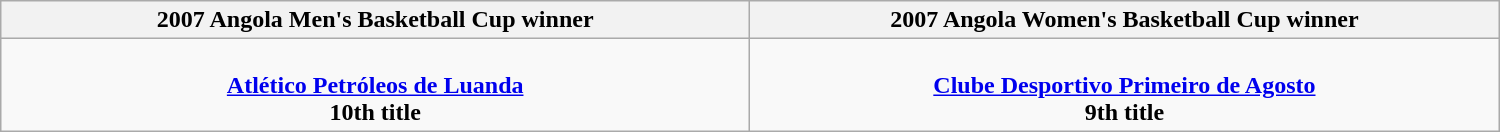<table class=wikitable style="text-align:center; width: 1000px; margin:auto">
<tr>
<th width=600px>2007 Angola Men's Basketball Cup winner</th>
<th width=600px>2007 Angola Women's Basketball Cup winner</th>
</tr>
<tr>
<td><br><strong><a href='#'>Atlético Petróleos de Luanda</a></strong><br><strong>10th title</strong></td>
<td><br><strong><a href='#'>Clube Desportivo Primeiro de Agosto</a></strong><br><strong>9th title</strong></td>
</tr>
</table>
